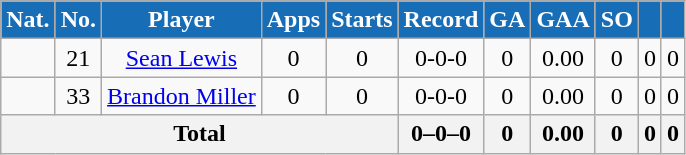<table class="wikitable plainrowheaders" style="text-align:center">
<tr>
<th style="color:white; background:#176DB6; text-align:center;">Nat.</th>
<th style="color:white; background:#176DB6; text-align:center;">No.</th>
<th style="color:white; background:#176DB6; text-align:center;">Player</th>
<th style="color:white; background:#176DB6; text-align:center;">Apps</th>
<th style="color:white; background:#176DB6; text-align:center;">Starts</th>
<th style="color:white; background:#176DB6; text-align:center;">Record</th>
<th style="color:white; background:#176DB6; text-align:center;">GA</th>
<th style="color:white; background:#176DB6; text-align:center;">GAA</th>
<th style="color:white; background:#176DB6; text-align:center;">SO</th>
<th style="color:white; background:#176DB6; text-align:center;"></th>
<th style="color:white; background:#176DB6; text-align:center;"></th>
</tr>
<tr align=center>
<td></td>
<td>21</td>
<td><a href='#'>Sean Lewis</a></td>
<td>0</td>
<td>0</td>
<td>0-0-0</td>
<td>0</td>
<td>0.00</td>
<td>0</td>
<td>0</td>
<td>0</td>
</tr>
<tr align=center>
<td></td>
<td>33</td>
<td><a href='#'>Brandon Miller</a></td>
<td>0</td>
<td>0</td>
<td>0-0-0</td>
<td>0</td>
<td>0.00</td>
<td>0</td>
<td>0</td>
<td>0</td>
</tr>
<tr style="text-align:center;" class="sortbottom">
<th colspan=5><strong>Total</strong></th>
<th><strong>0–0–0</strong></th>
<th><strong>0</strong></th>
<th><strong>0.00</strong></th>
<th><strong>0</strong></th>
<th><strong>0</strong></th>
<th><strong>0</strong></th>
</tr>
</table>
